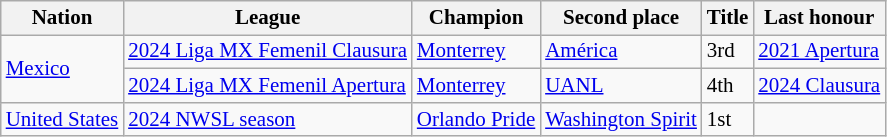<table class=wikitable style="font-size:14px">
<tr>
<th>Nation</th>
<th>League</th>
<th>Champion</th>
<th>Second place</th>
<th data-sort-type="number">Title</th>
<th>Last honour</th>
</tr>
<tr>
<td rowspan=2> <a href='#'>Mexico</a></td>
<td><a href='#'>2024 Liga MX Femenil Clausura</a></td>
<td><a href='#'>Monterrey</a></td>
<td><a href='#'>América</a></td>
<td>3rd</td>
<td><a href='#'>2021 Apertura</a></td>
</tr>
<tr>
<td><a href='#'>2024 Liga MX Femenil Apertura</a></td>
<td><a href='#'>Monterrey</a></td>
<td><a href='#'>UANL</a></td>
<td>4th</td>
<td><a href='#'>2024 Clausura</a></td>
</tr>
<tr>
<td> <a href='#'>United States</a></td>
<td><a href='#'>2024 NWSL season</a></td>
<td><a href='#'>Orlando Pride</a></td>
<td><a href='#'>Washington Spirit</a></td>
<td>1st</td>
<td></td>
</tr>
</table>
